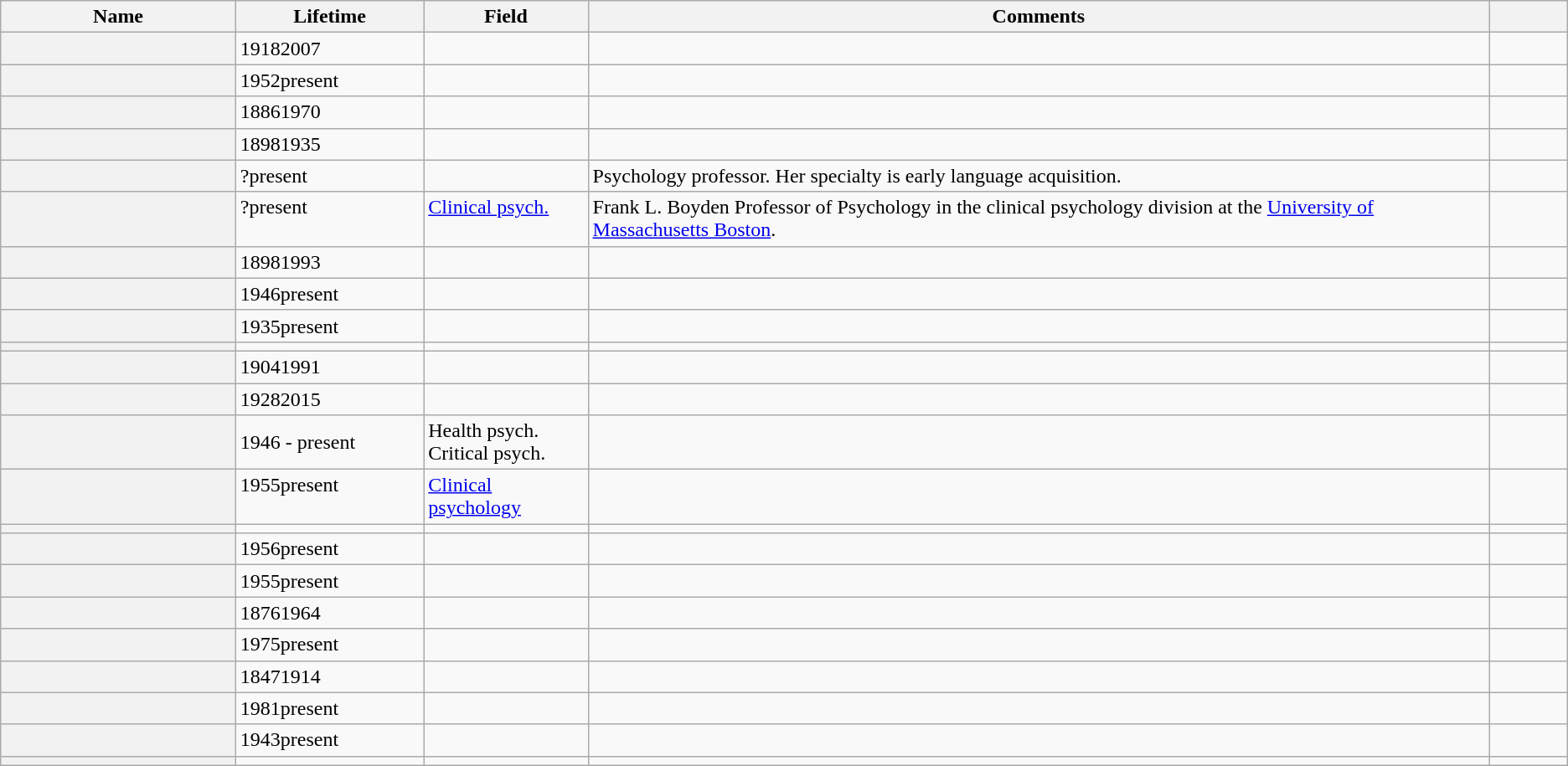<table class="sortable wikitable plainrowheaders">
<tr>
<th width="15%" scope="col">Name</th>
<th width="12%" scope="col">Lifetime</th>
<th>Field</th>
<th>Comments</th>
<th class="unsortable" width="5%" scope="col"></th>
</tr>
<tr style="vertical-align: top;">
<th scope="row"></th>
<td>19182007</td>
<td></td>
<td></td>
<td align="center"></td>
</tr>
<tr style="vertical-align: top;">
<th scope="row"></th>
<td>1952present</td>
<td></td>
<td></td>
<td align="center"></td>
</tr>
<tr style="vertical-align: top;">
<th scope="row"></th>
<td>18861970</td>
<td></td>
<td></td>
<td align="center"></td>
</tr>
<tr style="vertical-align: top;">
<th scope="row"></th>
<td>18981935</td>
<td></td>
<td></td>
<td align="center"></td>
</tr>
<tr style="vertical-align: top;">
<th scope="row"></th>
<td>?present</td>
<td></td>
<td>Psychology professor. Her specialty is early language acquisition.</td>
<td align="center"></td>
</tr>
<tr style="vertical-align: top;">
<th scope="row"></th>
<td>?present</td>
<td><a href='#'>Clinical psych.</a></td>
<td>Frank L. Boyden Professor of Psychology in the clinical psychology division at the <a href='#'>University of Massachusetts Boston</a>.</td>
<td align="center"></td>
</tr>
<tr style="vertical-align: top;">
<th scope="row"></th>
<td>18981993</td>
<td></td>
<td></td>
<td align="center"></td>
</tr>
<tr style="vertical-align: top;">
<th scope="row"></th>
<td>1946present</td>
<td></td>
<td></td>
<td align="center"></td>
</tr>
<tr style="vertical-align: top;">
<th scope="row"></th>
<td>1935present</td>
<td></td>
<td></td>
<td align="center"></td>
</tr>
<tr style="vertical-align: top;">
<th scope="row"></th>
<td></td>
<td></td>
<td></td>
<td align="center"></td>
</tr>
<tr style="vertical-align: top;">
<th scope="row"></th>
<td>19041991</td>
<td></td>
<td></td>
<td align="center"></td>
</tr>
<tr style="vertical-align: top;">
<th scope="row"></th>
<td>19282015</td>
<td></td>
<td></td>
<td align="center"></td>
</tr>
<tr>
<th></th>
<td>1946 - present</td>
<td>Health psych.<br>Critical psych.</td>
<td></td>
<td></td>
</tr>
<tr style="vertical-align: top;">
<th scope="row"></th>
<td>1955present</td>
<td><a href='#'>Clinical psychology</a></td>
<td></td>
<td align="center"></td>
</tr>
<tr style="vertical-align: top;">
<th scope="row"></th>
<td></td>
<td></td>
<td></td>
<td align="center"></td>
</tr>
<tr style="vertical-align: top;">
<th scope="row"></th>
<td>1956present</td>
<td></td>
<td></td>
<td align="center"></td>
</tr>
<tr style="vertical-align: top;">
<th scope="row"></th>
<td>1955present</td>
<td></td>
<td></td>
<td align="center"></td>
</tr>
<tr style="vertical-align: top;">
<th scope="row"></th>
<td>18761964</td>
<td></td>
<td></td>
<td align="center"></td>
</tr>
<tr style="vertical-align: top;">
<th scope="row"></th>
<td>1975present</td>
<td></td>
<td></td>
<td align="center"></td>
</tr>
<tr style="vertical-align: top;">
<th scope="row"></th>
<td>18471914</td>
<td></td>
<td></td>
<td align="center"></td>
</tr>
<tr style="vertical-align: top;">
<th scope="row"></th>
<td>1981present</td>
<td></td>
<td></td>
<td align="center"></td>
</tr>
<tr style="vertical-align: top;">
<th scope="row"></th>
<td>1943present</td>
<td></td>
<td></td>
<td align="center"></td>
</tr>
<tr style="vertical-align: top;">
<th scope="row"></th>
<td></td>
<td></td>
<td></td>
<td align="center"></td>
</tr>
</table>
